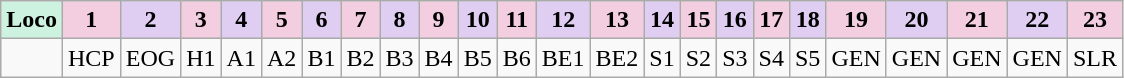<table class="wikitable plainrowheaders unsortable" style="text-align:center">
<tr>
<th scope="col" rowspan="1" style="background:#CEF2E0;">Loco</th>
<th scope="col" rowspan="1" style="background:#F2CEE0;">1</th>
<th scope="col" rowspan="1" style="background:#E0CEF2;">2</th>
<th scope="col" rowspan="1" style="background:#F2CEE0;">3</th>
<th scope="col" rowspan="1" style="background:#E0CEF2;">4</th>
<th scope="col" rowspan="1" style="background:#F2CEE0;">5</th>
<th scope="col" rowspan="1" style="background:#E0CEF2;">6</th>
<th scope="col" rowspan="1" style="background:#F2CEE0;">7</th>
<th scope="col" rowspan="1" style="background:#E0CEF2;">8</th>
<th scope="col" rowspan="1" style="background:#F2CEE0;">9</th>
<th scope="col" rowspan="1" style="background:#E0CEF2;">10</th>
<th scope="col" rowspan="1" style="background:#F2CEE0;">11</th>
<th scope="col" rowspan="1" style="background:#E0CEF2;">12</th>
<th scope="col" rowspan="1" style="background:#F2CEE0;">13</th>
<th scope="col" rowspan="1" style="background:#E0CEF2;">14</th>
<th scope="col" rowspan="1" style="background:#F2CEE0;">15</th>
<th scope="col" rowspan="1" style="background:#E0CEF2;">16</th>
<th scope="col" rowspan="1" style="background:#F2CEE0;">17</th>
<th scope="col" rowspan="1" style="background:#E0CEF2;">18</th>
<th scope="col" rowspan="1" style="background:#F2CEE0;">19</th>
<th scope="col" rowspan="1" style="background:#E0CEF2;">20</th>
<th scope="col" rowspan="1" style="background:#F2CEE0;">21</th>
<th scope="col" rowspan="1" style="background:#E0CEF2;">22</th>
<th scope="col" rowspan="1" style="background:#F2CEE0;">23</th>
</tr>
<tr>
<td></td>
<td>HCP</td>
<td>EOG</td>
<td>H1</td>
<td>A1</td>
<td>A2</td>
<td>B1</td>
<td>B2</td>
<td>B3</td>
<td>B4</td>
<td>B5</td>
<td>B6</td>
<td>BE1</td>
<td>BE2</td>
<td>S1</td>
<td>S2</td>
<td>S3</td>
<td>S4</td>
<td>S5</td>
<td>GEN</td>
<td>GEN</td>
<td>GEN</td>
<td>GEN</td>
<td>SLR</td>
</tr>
</table>
